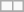<table class="wikitable collapsible collapsed" style="float: right;">
<tr>
<td></td>
<td></td>
</tr>
<tr>
</tr>
</table>
